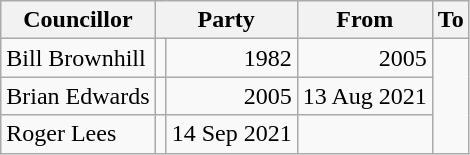<table class=wikitable>
<tr>
<th>Councillor</th>
<th colspan=2>Party</th>
<th>From</th>
<th>To</th>
</tr>
<tr>
<td>Bill Brownhill</td>
<td></td>
<td align=right>1982</td>
<td align=right>2005</td>
</tr>
<tr>
<td>Brian Edwards</td>
<td></td>
<td align=right>2005</td>
<td align=right>13 Aug 2021</td>
</tr>
<tr>
<td>Roger Lees</td>
<td></td>
<td align=right>14 Sep 2021</td>
<td align=right></td>
</tr>
</table>
